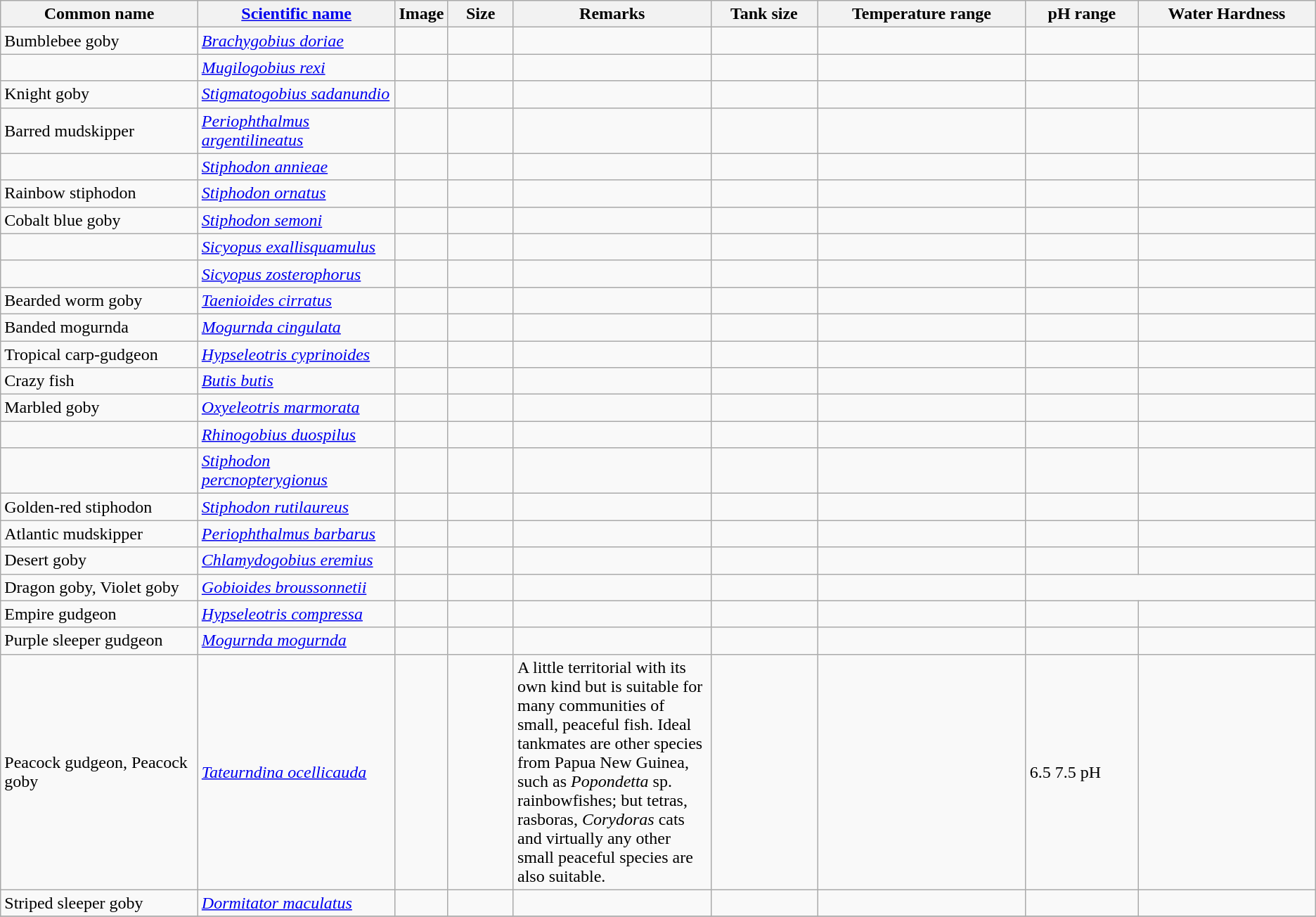<table class="wikitable sortable">
<tr>
<th width="15%">Common name</th>
<th width="15%"><a href='#'>Scientific name</a></th>
<th width="1%">Image</th>
<th width="5%">Size</th>
<th width="15%">Remarks</th>
<th>Tank size</th>
<th class="unsortable">Temperature range</th>
<th class="unsortable">pH range</th>
<th>Water Hardness</th>
</tr>
<tr>
<td>Bumblebee goby</td>
<td><em><a href='#'>Brachygobius doriae</a></em></td>
<td align="center"></td>
<td align="center"></td>
<td></td>
<td></td>
<td></td>
<td></td>
<td></td>
</tr>
<tr>
<td></td>
<td><em><a href='#'>Mugilogobius rexi</a></em></td>
<td align="center"></td>
<td align="center"></td>
<td></td>
<td></td>
<td></td>
<td></td>
<td></td>
</tr>
<tr>
<td>Knight goby</td>
<td><em><a href='#'>Stigmatogobius sadanundio</a></em></td>
<td align="center"></td>
<td align="center"></td>
<td></td>
<td></td>
<td></td>
<td></td>
<td></td>
</tr>
<tr>
<td>Barred mudskipper</td>
<td><em><a href='#'>Periophthalmus argentilineatus</a></em></td>
<td align="center"></td>
<td align="center"></td>
<td></td>
<td></td>
<td></td>
<td></td>
<td></td>
</tr>
<tr>
<td></td>
<td><em><a href='#'>Stiphodon annieae</a></em></td>
<td align="center"></td>
<td></td>
<td></td>
<td></td>
<td></td>
<td></td>
<td></td>
</tr>
<tr>
<td>Rainbow stiphodon</td>
<td><em><a href='#'>Stiphodon ornatus</a></em></td>
<td align="center"></td>
<td align="center"></td>
<td></td>
<td></td>
<td></td>
<td></td>
<td></td>
</tr>
<tr>
<td>Cobalt blue goby</td>
<td><em><a href='#'>Stiphodon semoni</a></em></td>
<td></td>
<td></td>
<td></td>
<td></td>
<td></td>
<td></td>
<td></td>
</tr>
<tr>
<td></td>
<td><em><a href='#'>Sicyopus exallisquamulus </a></em></td>
<td align="center"></td>
<td align="center"></td>
<td></td>
<td></td>
<td></td>
<td></td>
<td></td>
</tr>
<tr>
<td></td>
<td><em><a href='#'>Sicyopus zosterophorus</a></em></td>
<td align="center"></td>
<td align="center"></td>
<td></td>
<td></td>
<td></td>
<td></td>
<td></td>
</tr>
<tr>
<td>Bearded worm goby</td>
<td><em><a href='#'>Taenioides cirratus</a></em></td>
<td align="center"></td>
<td align="center"></td>
<td></td>
<td></td>
<td></td>
<td></td>
<td></td>
</tr>
<tr>
<td>Banded mogurnda</td>
<td><em><a href='#'>Mogurnda cingulata</a></em></td>
<td align="center"></td>
<td align="center"></td>
<td></td>
<td></td>
<td></td>
<td></td>
<td></td>
</tr>
<tr>
<td>Tropical carp-gudgeon</td>
<td><em><a href='#'>Hypseleotris cyprinoides</a></em></td>
<td align="center"></td>
<td align="center"></td>
<td></td>
<td></td>
<td></td>
<td></td>
<td></td>
</tr>
<tr>
<td>Crazy fish</td>
<td><em><a href='#'>Butis butis</a></em></td>
<td align="center"></td>
<td align="center"></td>
<td></td>
<td></td>
<td></td>
<td></td>
<td></td>
</tr>
<tr>
<td>Marbled goby</td>
<td><em><a href='#'>Oxyeleotris marmorata</a></em></td>
<td align="center"></td>
<td align="center"></td>
<td></td>
<td></td>
<td></td>
<td></td>
<td></td>
</tr>
<tr>
<td></td>
<td><em><a href='#'>Rhinogobius duospilus</a></em></td>
<td align="center"></td>
<td align="center"></td>
<td></td>
<td></td>
<td></td>
<td></td>
<td></td>
</tr>
<tr>
<td></td>
<td><em><a href='#'>Stiphodon percnopterygionus</a></em></td>
<td align="center"></td>
<td></td>
<td></td>
<td></td>
<td></td>
<td></td>
<td></td>
</tr>
<tr>
<td>Golden-red stiphodon</td>
<td><em><a href='#'>Stiphodon rutilaureus</a></em></td>
<td align="center"></td>
<td></td>
<td></td>
<td></td>
<td></td>
<td></td>
<td></td>
</tr>
<tr>
<td>Atlantic mudskipper</td>
<td><em><a href='#'>Periophthalmus barbarus</a></em></td>
<td align="center"></td>
<td align="center"></td>
<td></td>
<td></td>
<td></td>
<td></td>
<td></td>
</tr>
<tr>
<td>Desert goby</td>
<td><em><a href='#'>Chlamydogobius eremius</a></em></td>
<td align="center"></td>
<td align="center"></td>
<td></td>
<td></td>
<td></td>
<td></td>
<td></td>
</tr>
<tr>
<td>Dragon goby, Violet goby</td>
<td><em><a href='#'>Gobioides broussonnetii</a></em></td>
<td align="center"></td>
<td align="center"></td>
<td></td>
<td></td>
<td></td>
</tr>
<tr>
<td>Empire gudgeon</td>
<td><em><a href='#'>Hypseleotris compressa</a></em></td>
<td align="center"></td>
<td align="center"></td>
<td></td>
<td></td>
<td></td>
<td></td>
<td></td>
</tr>
<tr>
<td>Purple sleeper gudgeon</td>
<td><em><a href='#'>Mogurnda mogurnda</a></em></td>
<td align="center"></td>
<td align="center"></td>
<td></td>
<td></td>
<td></td>
<td></td>
<td></td>
</tr>
<tr>
<td>Peacock gudgeon, Peacock goby</td>
<td><em><a href='#'>Tateurndina ocellicauda</a></em></td>
<td align="center"></td>
<td align="center"></td>
<td>A little territorial with its own kind but is suitable for many communities of small, peaceful fish. Ideal tankmates are other species from Papua New Guinea, such as <em>Popondetta</em> sp. rainbowfishes; but tetras, rasboras, <em>Corydoras</em> cats and virtually any other small peaceful species are also suitable.</td>
<td></td>
<td></td>
<td>6.5 7.5 pH</td>
<td></td>
</tr>
<tr>
<td>Striped sleeper goby</td>
<td><em><a href='#'>Dormitator maculatus</a></em></td>
<td align="center"></td>
<td align="center"></td>
<td></td>
<td></td>
<td></td>
<td></td>
<td></td>
</tr>
<tr>
</tr>
</table>
